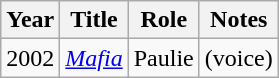<table class="wikitable sortable">
<tr>
<th>Year</th>
<th>Title</th>
<th>Role</th>
<th class="unsortable">Notes</th>
</tr>
<tr>
<td>2002</td>
<td><em><a href='#'>Mafia</a></em></td>
<td>Paulie</td>
<td>(voice)</td>
</tr>
</table>
